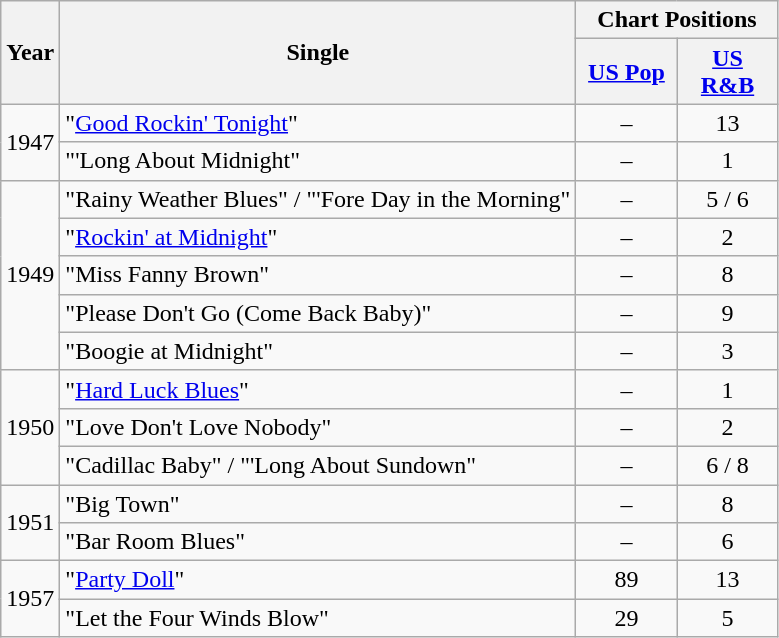<table class="wikitable" style="text-align:center;">
<tr>
<th rowspan="2">Year</th>
<th rowspan="2">Single</th>
<th colspan="2">Chart Positions</th>
</tr>
<tr>
<th style="width:60px;"><a href='#'>US Pop</a></th>
<th style="width:60px;"><a href='#'>US<br>R&B</a></th>
</tr>
<tr>
<td rowspan="2">1947</td>
<td style="text-align:left;">"<a href='#'>Good Rockin' Tonight</a>"</td>
<td>–</td>
<td>13</td>
</tr>
<tr>
<td style="text-align:left;">"'Long About Midnight"</td>
<td>–</td>
<td>1</td>
</tr>
<tr>
<td rowspan="5">1949</td>
<td style="text-align:left;">"Rainy Weather Blues" / "'Fore Day in the Morning"</td>
<td>–</td>
<td>5 / 6</td>
</tr>
<tr>
<td style="text-align:left;">"<a href='#'>Rockin' at Midnight</a>"</td>
<td>–</td>
<td>2</td>
</tr>
<tr>
<td style="text-align:left;">"Miss Fanny Brown"</td>
<td>–</td>
<td>8</td>
</tr>
<tr>
<td style="text-align:left;">"Please Don't Go (Come Back Baby)"</td>
<td>–</td>
<td>9</td>
</tr>
<tr>
<td style="text-align:left;">"Boogie at Midnight"</td>
<td>–</td>
<td>3</td>
</tr>
<tr>
<td rowspan="3">1950</td>
<td style="text-align:left;">"<a href='#'>Hard Luck Blues</a>"</td>
<td>–</td>
<td>1</td>
</tr>
<tr>
<td style="text-align:left;">"Love Don't Love Nobody"</td>
<td>–</td>
<td>2</td>
</tr>
<tr>
<td style="text-align:left;">"Cadillac Baby" / "'Long About Sundown"</td>
<td>–</td>
<td>6 / 8</td>
</tr>
<tr>
<td rowspan="2">1951</td>
<td style="text-align:left;">"Big Town"</td>
<td>–</td>
<td>8</td>
</tr>
<tr>
<td style="text-align:left;">"Bar Room Blues"</td>
<td>–</td>
<td>6</td>
</tr>
<tr>
<td rowspan="2">1957</td>
<td style="text-align:left;">"<a href='#'>Party Doll</a>"</td>
<td>89</td>
<td>13</td>
</tr>
<tr>
<td style="text-align:left;">"Let the Four Winds Blow"</td>
<td>29</td>
<td>5</td>
</tr>
</table>
